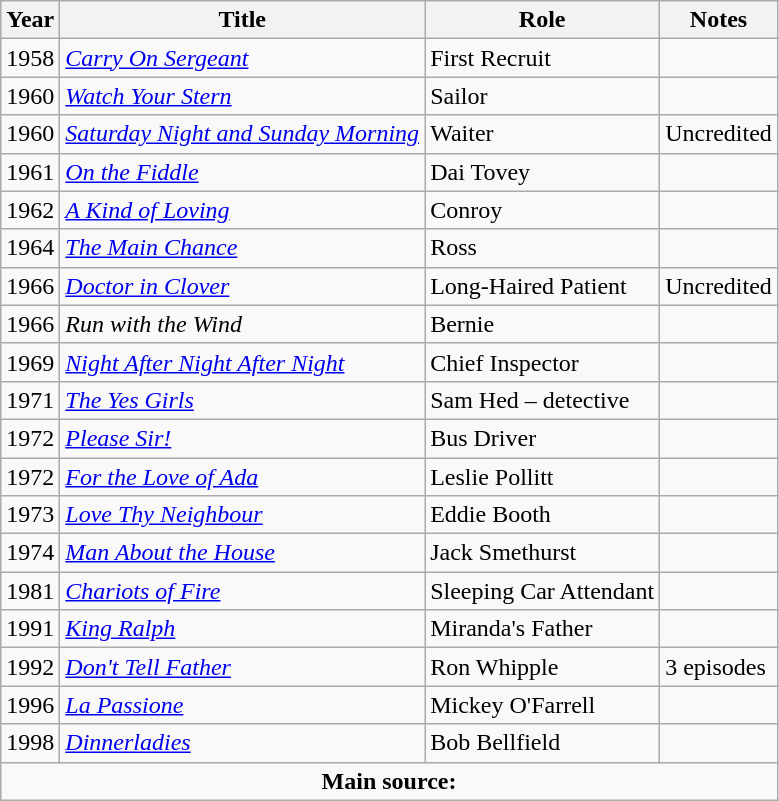<table class="wikitable">
<tr>
<th>Year</th>
<th>Title</th>
<th>Role</th>
<th>Notes</th>
</tr>
<tr>
<td>1958</td>
<td><em><a href='#'>Carry On Sergeant</a></em></td>
<td>First Recruit</td>
<td></td>
</tr>
<tr>
<td>1960</td>
<td><em><a href='#'>Watch Your Stern</a></em></td>
<td>Sailor</td>
<td></td>
</tr>
<tr>
<td>1960</td>
<td><em><a href='#'>Saturday Night and Sunday Morning</a></em></td>
<td>Waiter</td>
<td>Uncredited</td>
</tr>
<tr>
<td>1961</td>
<td><em><a href='#'>On the Fiddle</a></em></td>
<td>Dai Tovey</td>
<td></td>
</tr>
<tr>
<td>1962</td>
<td><em><a href='#'>A Kind of Loving</a></em></td>
<td>Conroy</td>
<td></td>
</tr>
<tr>
<td>1964</td>
<td><em><a href='#'>The Main Chance</a></em></td>
<td>Ross</td>
<td></td>
</tr>
<tr>
<td>1966</td>
<td><em><a href='#'>Doctor in Clover</a></em></td>
<td>Long-Haired Patient</td>
<td>Uncredited</td>
</tr>
<tr>
<td>1966</td>
<td><em>Run with the Wind</em></td>
<td>Bernie</td>
<td></td>
</tr>
<tr>
<td>1969</td>
<td><em><a href='#'>Night After Night After Night</a></em></td>
<td>Chief Inspector</td>
<td></td>
</tr>
<tr>
<td>1971</td>
<td><em><a href='#'>The Yes Girls</a></em></td>
<td>Sam Hed – detective</td>
<td></td>
</tr>
<tr>
<td>1972</td>
<td><em><a href='#'>Please Sir!</a></em></td>
<td>Bus Driver</td>
<td></td>
</tr>
<tr>
<td>1972</td>
<td><em><a href='#'>For the Love of Ada</a></em></td>
<td>Leslie Pollitt</td>
<td></td>
</tr>
<tr>
<td>1973</td>
<td><em><a href='#'>Love Thy Neighbour</a></em></td>
<td>Eddie Booth</td>
<td></td>
</tr>
<tr>
<td>1974</td>
<td><em><a href='#'>Man About the House</a></em></td>
<td>Jack Smethurst</td>
<td></td>
</tr>
<tr>
<td>1981</td>
<td><em><a href='#'>Chariots of Fire</a></em></td>
<td>Sleeping Car Attendant</td>
<td></td>
</tr>
<tr>
<td>1991</td>
<td><em><a href='#'>King Ralph</a></em></td>
<td>Miranda's Father</td>
<td></td>
</tr>
<tr>
<td>1992</td>
<td><em><a href='#'>Don't Tell Father</a></em></td>
<td>Ron Whipple</td>
<td>3 episodes</td>
</tr>
<tr>
<td>1996</td>
<td><em><a href='#'>La Passione</a></em></td>
<td>Mickey O'Farrell</td>
<td></td>
</tr>
<tr>
<td>1998</td>
<td><em><a href='#'>Dinnerladies</a></em></td>
<td>Bob Bellfield</td>
<td></td>
</tr>
<tr>
<td colspan="4" style="text-align: center;"><strong>Main source:</strong></td>
</tr>
</table>
